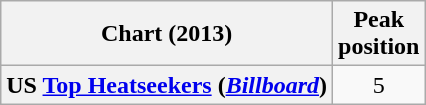<table class="wikitable plainrowheaders">
<tr>
<th>Chart (2013)</th>
<th>Peak<br>position</th>
</tr>
<tr>
<th scope="row">US <a href='#'>Top Heatseekers</a> (<em><a href='#'>Billboard</a></em>)</th>
<td style="text-align:center;">5</td>
</tr>
</table>
